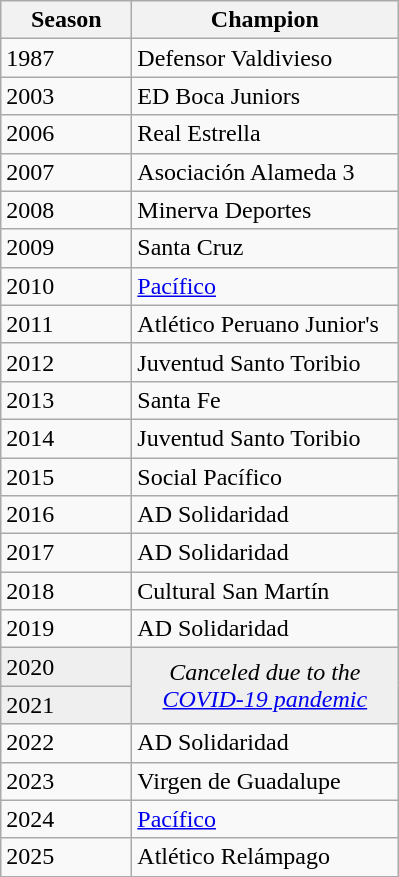<table class="wikitable sortable">
<tr>
<th width=80px>Season</th>
<th width=170px>Champion</th>
</tr>
<tr>
<td>1987</td>
<td>Defensor Valdivieso</td>
</tr>
<tr>
<td>2003</td>
<td>ED Boca Juniors</td>
</tr>
<tr>
<td>2006</td>
<td>Real Estrella</td>
</tr>
<tr>
<td>2007</td>
<td>Asociación Alameda 3</td>
</tr>
<tr>
<td>2008</td>
<td>Minerva Deportes</td>
</tr>
<tr>
<td>2009</td>
<td>Santa Cruz</td>
</tr>
<tr>
<td>2010</td>
<td><a href='#'>Pacífico</a></td>
</tr>
<tr>
<td>2011</td>
<td>Atlético Peruano Junior's</td>
</tr>
<tr>
<td>2012</td>
<td>Juventud Santo Toribio</td>
</tr>
<tr>
<td>2013</td>
<td>Santa Fe</td>
</tr>
<tr>
<td>2014</td>
<td>Juventud Santo Toribio</td>
</tr>
<tr>
<td>2015</td>
<td>Social Pacífico</td>
</tr>
<tr>
<td>2016</td>
<td>AD Solidaridad</td>
</tr>
<tr>
<td>2017</td>
<td>AD Solidaridad</td>
</tr>
<tr>
<td>2018</td>
<td>Cultural San Martín</td>
</tr>
<tr>
<td>2019</td>
<td>AD Solidaridad</td>
</tr>
<tr bgcolor=#efefef>
<td>2020</td>
<td rowspan=2 colspan="1" align=center><em>Canceled due to the <a href='#'>COVID-19 pandemic</a></em></td>
</tr>
<tr bgcolor=#efefef>
<td>2021</td>
</tr>
<tr>
<td>2022</td>
<td>AD Solidaridad</td>
</tr>
<tr>
<td>2023</td>
<td>Virgen de Guadalupe</td>
</tr>
<tr>
<td>2024</td>
<td><a href='#'>Pacífico</a></td>
</tr>
<tr>
<td>2025</td>
<td>Atlético Relámpago</td>
</tr>
<tr>
</tr>
</table>
